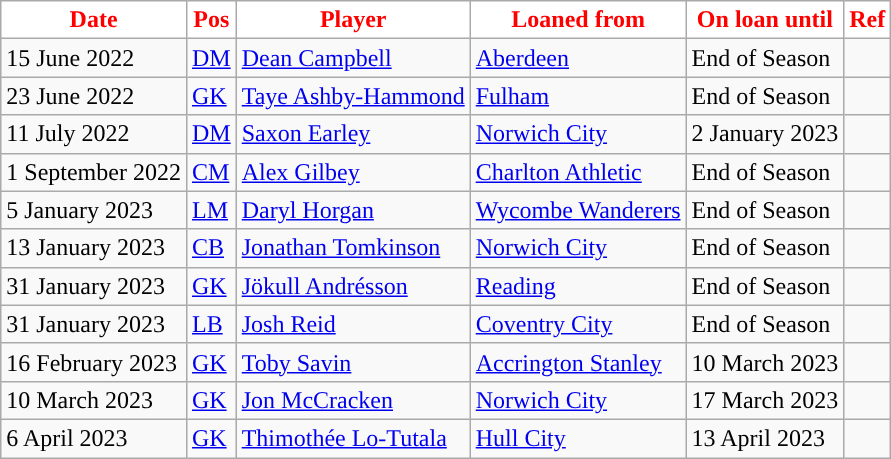<table class="wikitable plainrowheaders sortable">
<tr>
<th style="background:#FFFFFF; color:#FF0000; ">Date</th>
<th style="background:#FFFFFF; color:#FF0000; ">Pos</th>
<th style="background:#FFFFFF; color:#FF0000; ">Player</th>
<th style="background:#FFFFFF; color:#FF0000; ">Loaned from</th>
<th style="background:#FFFFFF; color:#FF0000; ">On loan until</th>
<th style="background:#FFFFFF; color:#FF0000; ">Ref</th>
</tr>
<tr>
<td>15 June 2022</td>
<td><a href='#'>DM</a></td>
<td> <a href='#'>Dean Campbell</a></td>
<td> <a href='#'>Aberdeen</a></td>
<td>End of Season</td>
<td></td>
</tr>
<tr>
<td>23 June 2022</td>
<td><a href='#'>GK</a></td>
<td> <a href='#'>Taye Ashby-Hammond</a></td>
<td> <a href='#'>Fulham</a></td>
<td>End of Season</td>
<td></td>
</tr>
<tr>
<td>11 July 2022</td>
<td><a href='#'>DM</a></td>
<td> <a href='#'>Saxon Earley</a></td>
<td> <a href='#'>Norwich City</a></td>
<td>2 January 2023</td>
<td></td>
</tr>
<tr>
<td>1 September 2022</td>
<td><a href='#'>CM</a></td>
<td> <a href='#'>Alex Gilbey</a></td>
<td> <a href='#'>Charlton Athletic</a></td>
<td>End of Season</td>
<td></td>
</tr>
<tr>
<td>5 January 2023</td>
<td><a href='#'>LM</a></td>
<td> <a href='#'>Daryl Horgan</a></td>
<td> <a href='#'>Wycombe Wanderers</a></td>
<td>End of Season</td>
<td></td>
</tr>
<tr>
<td>13 January 2023</td>
<td><a href='#'>CB</a></td>
<td> <a href='#'>Jonathan Tomkinson</a></td>
<td> <a href='#'>Norwich City</a></td>
<td>End of Season</td>
<td></td>
</tr>
<tr>
<td>31 January 2023</td>
<td><a href='#'>GK</a></td>
<td> <a href='#'>Jökull Andrésson</a></td>
<td> <a href='#'>Reading</a></td>
<td>End of Season</td>
<td></td>
</tr>
<tr>
<td>31 January 2023</td>
<td><a href='#'>LB</a></td>
<td> <a href='#'>Josh Reid</a></td>
<td> <a href='#'>Coventry City</a></td>
<td>End of Season</td>
<td></td>
</tr>
<tr>
<td>16 February 2023</td>
<td><a href='#'>GK</a></td>
<td> <a href='#'>Toby Savin</a></td>
<td> <a href='#'>Accrington Stanley</a></td>
<td>10 March 2023</td>
<td></td>
</tr>
<tr>
<td>10 March 2023</td>
<td><a href='#'>GK</a></td>
<td> <a href='#'>Jon McCracken</a></td>
<td> <a href='#'>Norwich City</a></td>
<td>17 March 2023</td>
<td></td>
</tr>
<tr>
<td>6 April 2023</td>
<td><a href='#'>GK</a></td>
<td> <a href='#'>Thimothée Lo-Tutala</a></td>
<td> <a href='#'>Hull City</a></td>
<td>13 April 2023</td>
<td></td>
</tr>
</table>
